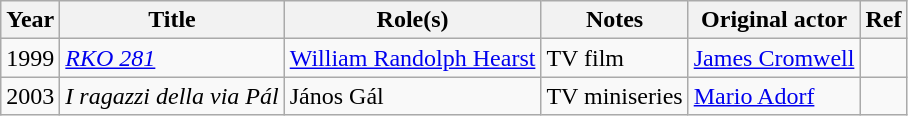<table class="wikitable plainrowheaders sortable">
<tr>
<th scope="col">Year</th>
<th scope="col">Title</th>
<th scope="col">Role(s)</th>
<th scope="col">Notes</th>
<th scope="col">Original actor</th>
<th scope="col" class="unsortable">Ref</th>
</tr>
<tr>
<td>1999</td>
<td><em><a href='#'>RKO 281</a></em></td>
<td><a href='#'>William Randolph Hearst</a></td>
<td>TV film</td>
<td><a href='#'>James Cromwell</a></td>
<td></td>
</tr>
<tr>
<td>2003</td>
<td><em>I ragazzi della via Pál</em></td>
<td>János Gál</td>
<td>TV miniseries</td>
<td><a href='#'>Mario Adorf</a></td>
<td></td>
</tr>
</table>
